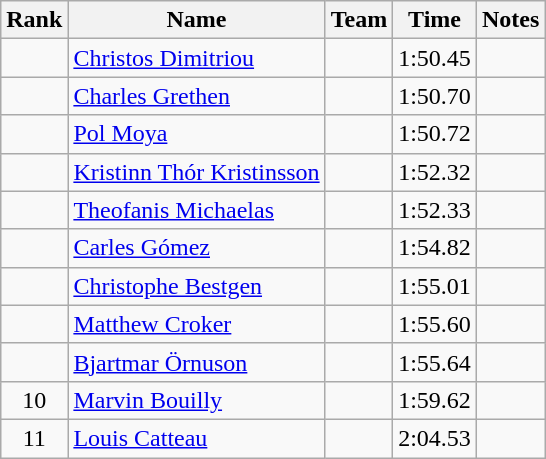<table class="wikitable sortable" style="text-align:center">
<tr>
<th>Rank</th>
<th>Name</th>
<th>Team</th>
<th>Time</th>
<th>Notes</th>
</tr>
<tr>
<td></td>
<td align="left"><a href='#'>Christos Dimitriou</a></td>
<td align=left></td>
<td>1:50.45</td>
<td></td>
</tr>
<tr>
<td></td>
<td align="left"><a href='#'>Charles Grethen</a></td>
<td align=left></td>
<td>1:50.70</td>
<td></td>
</tr>
<tr>
<td></td>
<td align="left"><a href='#'>Pol Moya</a></td>
<td align=left></td>
<td>1:50.72</td>
<td></td>
</tr>
<tr>
<td></td>
<td align="left"><a href='#'>Kristinn Thór Kristinsson</a></td>
<td align=left></td>
<td>1:52.32</td>
<td></td>
</tr>
<tr>
<td></td>
<td align="left"><a href='#'>Theofanis Michaelas</a></td>
<td align=left></td>
<td>1:52.33</td>
<td></td>
</tr>
<tr>
<td></td>
<td align="left"><a href='#'>Carles Gómez</a></td>
<td align=left></td>
<td>1:54.82</td>
<td></td>
</tr>
<tr>
<td></td>
<td align="left"><a href='#'>Christophe Bestgen</a></td>
<td align=left></td>
<td>1:55.01</td>
<td></td>
</tr>
<tr>
<td></td>
<td align="left"><a href='#'>Matthew Croker</a></td>
<td align=left></td>
<td>1:55.60</td>
<td></td>
</tr>
<tr>
<td></td>
<td align="left"><a href='#'>Bjartmar Örnuson</a></td>
<td align=left></td>
<td>1:55.64</td>
<td></td>
</tr>
<tr>
<td>10</td>
<td align="left"><a href='#'>Marvin Bouilly</a></td>
<td align=left></td>
<td>1:59.62</td>
<td></td>
</tr>
<tr>
<td>11</td>
<td align="left"><a href='#'>Louis Catteau</a></td>
<td align=left></td>
<td>2:04.53</td>
<td></td>
</tr>
</table>
